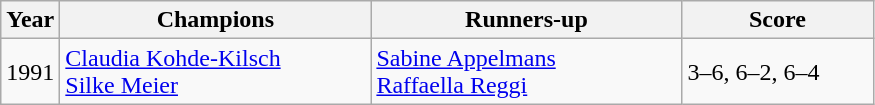<table class="wikitable">
<tr>
<th>Year</th>
<th width="200">Champions</th>
<th width="200">Runners-up</th>
<th width="120">Score</th>
</tr>
<tr>
<td>1991</td>
<td> <a href='#'>Claudia Kohde-Kilsch</a> <br>  <a href='#'>Silke Meier</a></td>
<td> <a href='#'>Sabine Appelmans</a> <br>  <a href='#'>Raffaella Reggi</a></td>
<td>3–6, 6–2, 6–4</td>
</tr>
</table>
